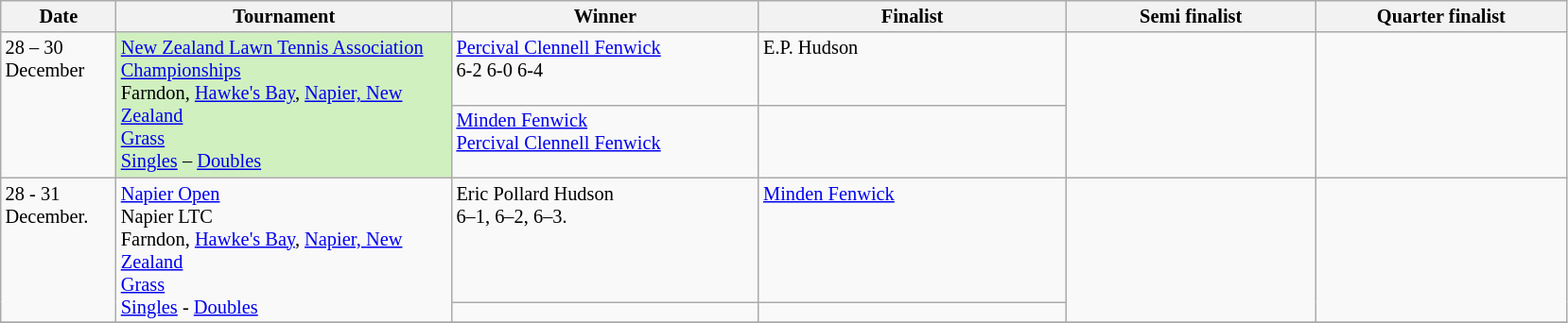<table class="wikitable" style="font-size:85%;">
<tr>
<th width="75">Date</th>
<th width="230">Tournament</th>
<th width="210">Winner</th>
<th width="210">Finalist</th>
<th width="170">Semi finalist</th>
<th width="170">Quarter finalist</th>
</tr>
<tr valign=top>
<td rowspan=2>28 – 30 December</td>
<td style="background:#d0f0c0" rowspan=2><a href='#'>New Zealand Lawn Tennis Association Championships </a><br>Farndon, <a href='#'>Hawke's Bay</a>, <a href='#'>Napier, New Zealand</a><br><a href='#'>Grass</a><br><a href='#'>Singles</a> – <a href='#'>Doubles</a></td>
<td> <a href='#'>Percival Clennell Fenwick</a><br>6-2 6-0 6-4</td>
<td> E.P. Hudson</td>
<td rowspan=2></td>
<td rowspan=2></td>
</tr>
<tr valign=top>
<td> <a href='#'>Minden Fenwick</a><br> <a href='#'>Percival Clennell Fenwick</a><br></td>
<td></td>
</tr>
<tr valign=top>
<td rowspan=2>28 - 31 December.</td>
<td rowspan=2><a href='#'>Napier Open</a><br>Napier LTC<br>Farndon, <a href='#'>Hawke's Bay</a>, <a href='#'>Napier, New Zealand</a><br><a href='#'>Grass</a><br><a href='#'>Singles</a> - <a href='#'>Doubles</a></td>
<td> Eric Pollard Hudson<br> 6–1, 6–2, 6–3.</td>
<td> <a href='#'>Minden Fenwick</a></td>
<td rowspan=2></td>
<td rowspan=2></td>
</tr>
<tr valign=top>
<td></td>
<td></td>
</tr>
<tr valign=top>
</tr>
</table>
